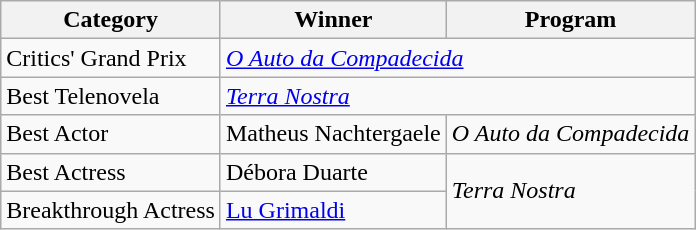<table class="wikitable">
<tr>
<th>Category</th>
<th>Winner</th>
<th>Program</th>
</tr>
<tr>
<td>Critics' Grand Prix</td>
<td colspan="2"><em><a href='#'>O Auto da Compadecida</a></em></td>
</tr>
<tr>
<td>Best Telenovela</td>
<td colspan="2"><em><a href='#'>Terra Nostra</a></em></td>
</tr>
<tr>
<td>Best Actor</td>
<td>Matheus Nachtergaele</td>
<td><em>O Auto da Compadecida</em></td>
</tr>
<tr>
<td>Best Actress</td>
<td>Débora Duarte</td>
<td rowspan="2"><em>Terra Nostra</em></td>
</tr>
<tr>
<td>Breakthrough Actress</td>
<td><a href='#'>Lu Grimaldi</a></td>
</tr>
</table>
